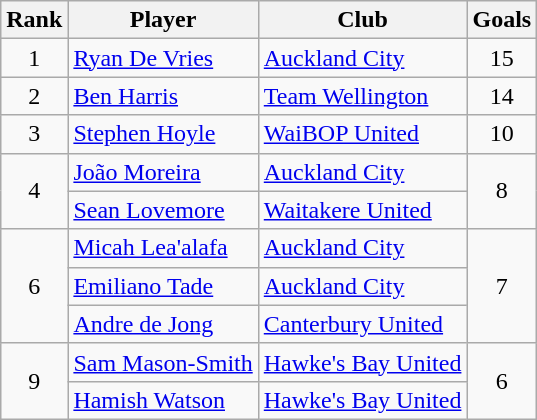<table class="wikitable" style="text-align:center">
<tr>
<th>Rank</th>
<th>Player</th>
<th>Club</th>
<th>Goals</th>
</tr>
<tr>
<td rowspan=1>1</td>
<td align=left> <a href='#'>Ryan De Vries</a></td>
<td align=left><a href='#'>Auckland City</a></td>
<td rowspan=1>15</td>
</tr>
<tr>
<td rowspan=1>2</td>
<td align=left> <a href='#'>Ben Harris</a></td>
<td align=left><a href='#'>Team Wellington</a></td>
<td rowspan=1>14</td>
</tr>
<tr>
<td rowspan=1>3</td>
<td align=left> <a href='#'>Stephen Hoyle</a></td>
<td align=left><a href='#'>WaiBOP United</a></td>
<td rowspan=1>10</td>
</tr>
<tr>
<td rowspan=2>4</td>
<td align=left> <a href='#'>João Moreira</a></td>
<td align=left><a href='#'>Auckland City</a></td>
<td rowspan=2>8</td>
</tr>
<tr>
<td align=left> <a href='#'>Sean Lovemore</a></td>
<td align=left><a href='#'>Waitakere United</a></td>
</tr>
<tr>
<td rowspan=3>6</td>
<td align=left> <a href='#'>Micah Lea'alafa</a></td>
<td align=left><a href='#'>Auckland City</a></td>
<td rowspan=3>7</td>
</tr>
<tr>
<td align=left> <a href='#'>Emiliano Tade</a></td>
<td align=left><a href='#'>Auckland City</a></td>
</tr>
<tr>
<td align=left> <a href='#'>Andre de Jong</a></td>
<td align=left><a href='#'>Canterbury United</a></td>
</tr>
<tr>
<td rowspan=2>9</td>
<td align=left> <a href='#'>Sam Mason-Smith</a></td>
<td align=left><a href='#'>Hawke's Bay United</a></td>
<td rowspan=2>6</td>
</tr>
<tr>
<td align=left> <a href='#'>Hamish Watson</a></td>
<td align=left><a href='#'>Hawke's Bay United</a></td>
</tr>
</table>
